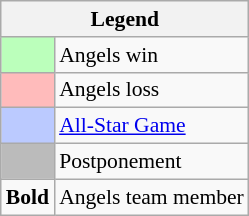<table class="wikitable" style="font-size:90%">
<tr>
<th colspan="2">Legend</th>
</tr>
<tr>
<td bgcolor="#bbffbb"> </td>
<td>Angels win</td>
</tr>
<tr>
<td bgcolor="#ffbbbb"> </td>
<td>Angels loss</td>
</tr>
<tr>
<td bgcolor="#bbcaff"> </td>
<td><a href='#'>All-Star Game</a></td>
</tr>
<tr>
<td bgcolor="#bbbbbb"> </td>
<td>Postponement</td>
</tr>
<tr>
<td><strong>Bold</strong></td>
<td>Angels team member</td>
</tr>
</table>
